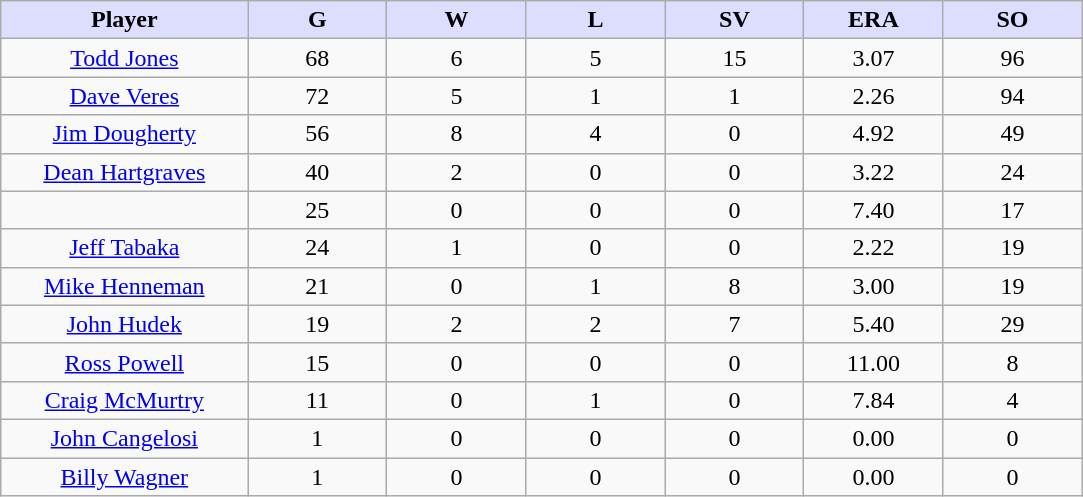<table class="wikitable sortable">
<tr>
<th style="background:#ddf; width:16%;">Player</th>
<th style="background:#ddf; width:9%;">G</th>
<th style="background:#ddf; width:9%;">W</th>
<th style="background:#ddf; width:9%;">L</th>
<th style="background:#ddf; width:9%;">SV</th>
<th style="background:#ddf; width:9%;">ERA</th>
<th style="background:#ddf; width:9%;">SO</th>
</tr>
<tr style="text-align:center;">
<td><a href='#'>Todd Jones</a></td>
<td>68</td>
<td>6</td>
<td>5</td>
<td>15</td>
<td>3.07</td>
<td>96</td>
</tr>
<tr align=center>
<td><a href='#'>Dave Veres</a></td>
<td>72</td>
<td>5</td>
<td>1</td>
<td>1</td>
<td>2.26</td>
<td>94</td>
</tr>
<tr align=center>
<td><a href='#'>Jim Dougherty</a></td>
<td>56</td>
<td>8</td>
<td>4</td>
<td>0</td>
<td>4.92</td>
<td>49</td>
</tr>
<tr align=center>
<td><a href='#'>Dean Hartgraves</a></td>
<td>40</td>
<td>2</td>
<td>0</td>
<td>0</td>
<td>3.22</td>
<td>24</td>
</tr>
<tr align=center>
<td></td>
<td>25</td>
<td>0</td>
<td>0</td>
<td>0</td>
<td>7.40</td>
<td>17</td>
</tr>
<tr align=center>
<td><a href='#'>Jeff Tabaka</a></td>
<td>24</td>
<td>1</td>
<td>0</td>
<td>0</td>
<td>2.22</td>
<td>19</td>
</tr>
<tr align=center>
<td><a href='#'>Mike Henneman</a></td>
<td>21</td>
<td>0</td>
<td>1</td>
<td>8</td>
<td>3.00</td>
<td>19</td>
</tr>
<tr align=center>
<td><a href='#'>John Hudek</a></td>
<td>19</td>
<td>2</td>
<td>2</td>
<td>7</td>
<td>5.40</td>
<td>29</td>
</tr>
<tr align=center>
<td><a href='#'>Ross Powell</a></td>
<td>15</td>
<td>0</td>
<td>0</td>
<td>0</td>
<td>11.00</td>
<td>8</td>
</tr>
<tr align=center>
<td><a href='#'>Craig McMurtry</a></td>
<td>11</td>
<td>0</td>
<td>1</td>
<td>0</td>
<td>7.84</td>
<td>4</td>
</tr>
<tr align=center>
<td><a href='#'>John Cangelosi</a></td>
<td>1</td>
<td>0</td>
<td>0</td>
<td>0</td>
<td>0.00</td>
<td>0</td>
</tr>
<tr align=center>
<td><a href='#'>Billy Wagner</a></td>
<td>1</td>
<td>0</td>
<td>0</td>
<td>0</td>
<td>0.00</td>
<td>0</td>
</tr>
</table>
